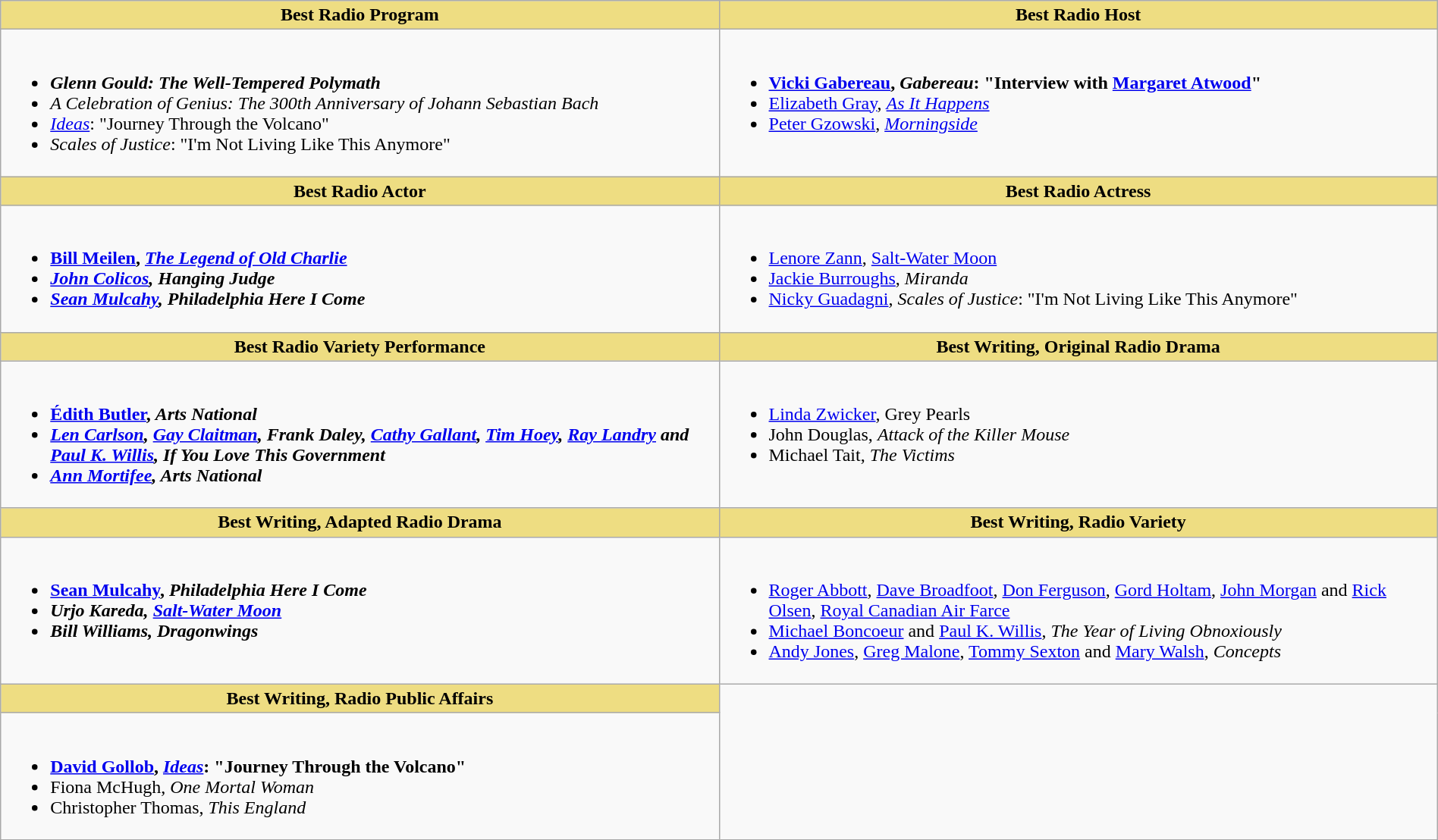<table class=wikitable width="100%">
<tr>
<th style="background:#EEDD82; width:50%">Best Radio Program</th>
<th style="background:#EEDD82; width:50%">Best Radio Host</th>
</tr>
<tr>
<td valign="top"><br><ul><li> <strong><em>Glenn Gould: The Well-Tempered Polymath</em></strong></li><li><em>A Celebration of Genius: The 300th Anniversary of Johann Sebastian Bach</em></li><li><em><a href='#'>Ideas</a></em>: "Journey Through the Volcano"</li><li><em>Scales of Justice</em>: "I'm Not Living Like This Anymore"</li></ul></td>
<td valign="top"><br><ul><li> <strong><a href='#'>Vicki Gabereau</a>, <em>Gabereau</em>: "Interview with <a href='#'>Margaret Atwood</a>"</strong></li><li><a href='#'>Elizabeth Gray</a>, <em><a href='#'>As It Happens</a></em></li><li><a href='#'>Peter Gzowski</a>, <em><a href='#'>Morningside</a></em></li></ul></td>
</tr>
<tr>
<th style="background:#EEDD82; width:50%">Best Radio Actor</th>
<th style="background:#EEDD82; width:50%">Best Radio Actress</th>
</tr>
<tr>
<td valign="top"><br><ul><li> <strong><a href='#'>Bill Meilen</a>, <em><a href='#'>The Legend of Old Charlie</a><strong><em></li><li><a href='#'>John Colicos</a>, </em>Hanging Judge<em></li><li><a href='#'>Sean Mulcahy</a>, </em>Philadelphia Here I Come<em></li></ul></td>
<td valign="top"><br><ul><li> </strong><a href='#'>Lenore Zann</a>, </em><a href='#'>Salt-Water Moon</a></em></strong></li><li><a href='#'>Jackie Burroughs</a>, <em>Miranda</em></li><li><a href='#'>Nicky Guadagni</a>, <em>Scales of Justice</em>: "I'm Not Living Like This Anymore"</li></ul></td>
</tr>
<tr>
<th style="background:#EEDD82; width:50%">Best Radio Variety Performance</th>
<th style="background:#EEDD82; width:50%">Best Writing, Original Radio Drama</th>
</tr>
<tr>
<td valign="top"><br><ul><li> <strong><a href='#'>Édith Butler</a>, <em>Arts National<strong><em></li><li><a href='#'>Len Carlson</a>, <a href='#'>Gay Claitman</a>, Frank Daley, <a href='#'>Cathy Gallant</a>, <a href='#'>Tim Hoey</a>, <a href='#'>Ray Landry</a> and <a href='#'>Paul K. Willis</a>, </em>If You Love This Government<em></li><li><a href='#'>Ann Mortifee</a>, </em>Arts National<em></li></ul></td>
<td valign="top"><br><ul><li> </strong><a href='#'>Linda Zwicker</a>, </em>Grey Pearls</em></strong></li><li>John Douglas, <em>Attack of the Killer Mouse</em></li><li>Michael Tait, <em>The Victims</em></li></ul></td>
</tr>
<tr>
<th style="background:#EEDD82; width:50%">Best Writing, Adapted Radio Drama</th>
<th style="background:#EEDD82; width:50%">Best Writing, Radio Variety</th>
</tr>
<tr>
<td valign="top"><br><ul><li> <strong><a href='#'>Sean Mulcahy</a>, <em>Philadelphia Here I Come<strong><em></li><li>Urjo Kareda, </em><a href='#'>Salt-Water Moon</a><em></li><li>Bill Williams, </em>Dragonwings<em></li></ul></td>
<td valign="top"><br><ul><li> </strong><a href='#'>Roger Abbott</a>, <a href='#'>Dave Broadfoot</a>, <a href='#'>Don Ferguson</a>, <a href='#'>Gord Holtam</a>, <a href='#'>John Morgan</a> and <a href='#'>Rick Olsen</a>, </em><a href='#'>Royal Canadian Air Farce</a></em></strong></li><li><a href='#'>Michael Boncoeur</a> and <a href='#'>Paul K. Willis</a>, <em>The Year of Living Obnoxiously</em></li><li><a href='#'>Andy Jones</a>, <a href='#'>Greg Malone</a>, <a href='#'>Tommy Sexton</a> and <a href='#'>Mary Walsh</a>, <em>Concepts</em></li></ul></td>
</tr>
<tr>
<th style="background:#EEDD82; width:50%">Best Writing, Radio Public Affairs</th>
</tr>
<tr>
<td valign="top"><br><ul><li> <strong><a href='#'>David Gollob</a>, <em><a href='#'>Ideas</a></em>: "Journey Through the Volcano"</strong></li><li>Fiona McHugh, <em>One Mortal Woman</em></li><li>Christopher Thomas, <em>This England</em></li></ul></td>
</tr>
</table>
